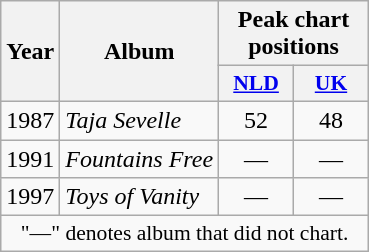<table class="wikitable">
<tr>
<th scope="col" rowspan="2">Year</th>
<th scope="col" rowspan="2">Album</th>
<th scope="col" colspan="2">Peak chart positions</th>
</tr>
<tr>
<th style="width:3em;font-size:90%"><a href='#'>NLD</a><br></th>
<th style="width:3em;font-size:90%"><a href='#'>UK</a><br></th>
</tr>
<tr>
<td>1987</td>
<td scope="row"><em>Taja Sevelle</em></td>
<td align=center>52</td>
<td align=center>48</td>
</tr>
<tr>
<td>1991</td>
<td scope="row"><em>Fountains Free</em></td>
<td align=center>—</td>
<td align=center>—</td>
</tr>
<tr>
<td>1997</td>
<td scope="row"><em>Toys of Vanity</em></td>
<td align=center>—</td>
<td align=center>—</td>
</tr>
<tr>
<td colspan="6" style="font-size:90%" align="center">"—" denotes album that did not chart.</td>
</tr>
</table>
